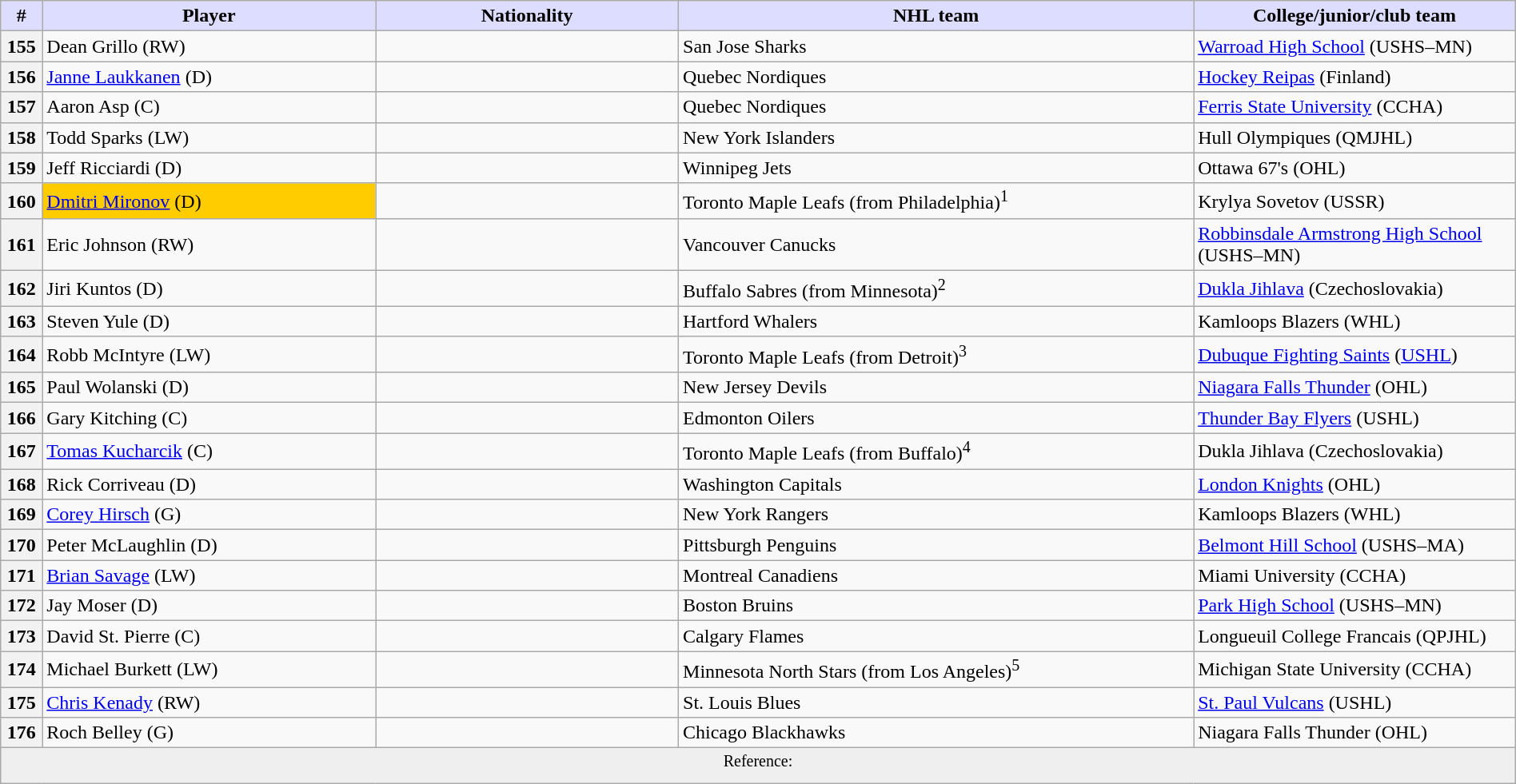<table class="wikitable" style="width: 100%">
<tr>
<th style="background:#ddf; width:2.75%;">#</th>
<th style="background:#ddf; width:22.0%;">Player</th>
<th style="background:#ddf; width:20.0%;">Nationality</th>
<th style="background:#ddf; width:34.0%;">NHL team</th>
<th style="background:#ddf; width:100.0%;">College/junior/club team</th>
</tr>
<tr>
<th>155</th>
<td>Dean Grillo (RW)</td>
<td></td>
<td>San Jose Sharks</td>
<td><a href='#'>Warroad High School</a> (USHS–MN)</td>
</tr>
<tr>
<th>156</th>
<td><a href='#'>Janne Laukkanen</a> (D)</td>
<td></td>
<td>Quebec Nordiques</td>
<td><a href='#'>Hockey Reipas</a> (Finland)</td>
</tr>
<tr>
<th>157</th>
<td>Aaron Asp (C)</td>
<td></td>
<td>Quebec Nordiques</td>
<td><a href='#'>Ferris State University</a> (CCHA)</td>
</tr>
<tr>
<th>158</th>
<td>Todd Sparks (LW)</td>
<td></td>
<td>New York Islanders</td>
<td>Hull Olympiques (QMJHL)</td>
</tr>
<tr>
<th>159</th>
<td>Jeff Ricciardi (D)</td>
<td></td>
<td>Winnipeg Jets</td>
<td>Ottawa 67's (OHL)</td>
</tr>
<tr>
<th>160</th>
<td bgcolor="#FFCC00"><a href='#'>Dmitri Mironov</a> (D)</td>
<td></td>
<td>Toronto Maple Leafs (from Philadelphia)<sup>1</sup></td>
<td>Krylya Sovetov (USSR)</td>
</tr>
<tr>
<th>161</th>
<td>Eric Johnson (RW)</td>
<td></td>
<td>Vancouver Canucks</td>
<td><a href='#'>Robbinsdale Armstrong High School</a> (USHS–MN)</td>
</tr>
<tr>
<th>162</th>
<td>Jiri Kuntos (D)</td>
<td></td>
<td>Buffalo Sabres (from Minnesota)<sup>2</sup></td>
<td><a href='#'>Dukla Jihlava</a> (Czechoslovakia)</td>
</tr>
<tr>
<th>163</th>
<td>Steven Yule (D)</td>
<td></td>
<td>Hartford Whalers</td>
<td>Kamloops Blazers (WHL)</td>
</tr>
<tr>
<th>164</th>
<td>Robb McIntyre (LW)</td>
<td></td>
<td>Toronto Maple Leafs (from Detroit)<sup>3</sup></td>
<td><a href='#'>Dubuque Fighting Saints</a> (<a href='#'>USHL</a>)</td>
</tr>
<tr>
<th>165</th>
<td>Paul Wolanski (D)</td>
<td></td>
<td>New Jersey Devils</td>
<td><a href='#'>Niagara Falls Thunder</a> (OHL)</td>
</tr>
<tr>
<th>166</th>
<td>Gary Kitching (C)</td>
<td></td>
<td>Edmonton Oilers</td>
<td><a href='#'>Thunder Bay Flyers</a> (USHL)</td>
</tr>
<tr>
<th>167</th>
<td><a href='#'>Tomas Kucharcik</a> (C)</td>
<td></td>
<td>Toronto Maple Leafs (from Buffalo)<sup>4</sup></td>
<td>Dukla Jihlava (Czechoslovakia)</td>
</tr>
<tr>
<th>168</th>
<td>Rick Corriveau (D)</td>
<td></td>
<td>Washington Capitals</td>
<td><a href='#'>London Knights</a> (OHL)</td>
</tr>
<tr>
<th>169</th>
<td><a href='#'>Corey Hirsch</a> (G)</td>
<td></td>
<td>New York Rangers</td>
<td>Kamloops Blazers (WHL)</td>
</tr>
<tr>
<th>170</th>
<td>Peter McLaughlin (D)</td>
<td></td>
<td>Pittsburgh Penguins</td>
<td><a href='#'>Belmont Hill School</a> (USHS–MA)</td>
</tr>
<tr>
<th>171</th>
<td><a href='#'>Brian Savage</a> (LW)</td>
<td></td>
<td>Montreal Canadiens</td>
<td>Miami University (CCHA)</td>
</tr>
<tr>
<th>172</th>
<td>Jay Moser (D)</td>
<td></td>
<td>Boston Bruins</td>
<td><a href='#'>Park High School</a> (USHS–MN)</td>
</tr>
<tr>
<th>173</th>
<td>David St. Pierre (C)</td>
<td></td>
<td>Calgary Flames</td>
<td>Longueuil College Francais (QPJHL)</td>
</tr>
<tr>
<th>174</th>
<td>Michael Burkett (LW)</td>
<td></td>
<td>Minnesota North Stars (from Los Angeles)<sup>5</sup></td>
<td>Michigan State University (CCHA)</td>
</tr>
<tr>
<th>175</th>
<td><a href='#'>Chris Kenady</a> (RW)</td>
<td></td>
<td>St. Louis Blues</td>
<td><a href='#'>St. Paul Vulcans</a> (USHL)</td>
</tr>
<tr>
<th>176</th>
<td>Roch Belley (G)</td>
<td></td>
<td>Chicago Blackhawks</td>
<td>Niagara Falls Thunder (OHL)</td>
</tr>
<tr>
<td align=center colspan="6" bgcolor="#efefef"><sup>Reference:  </sup></td>
</tr>
</table>
